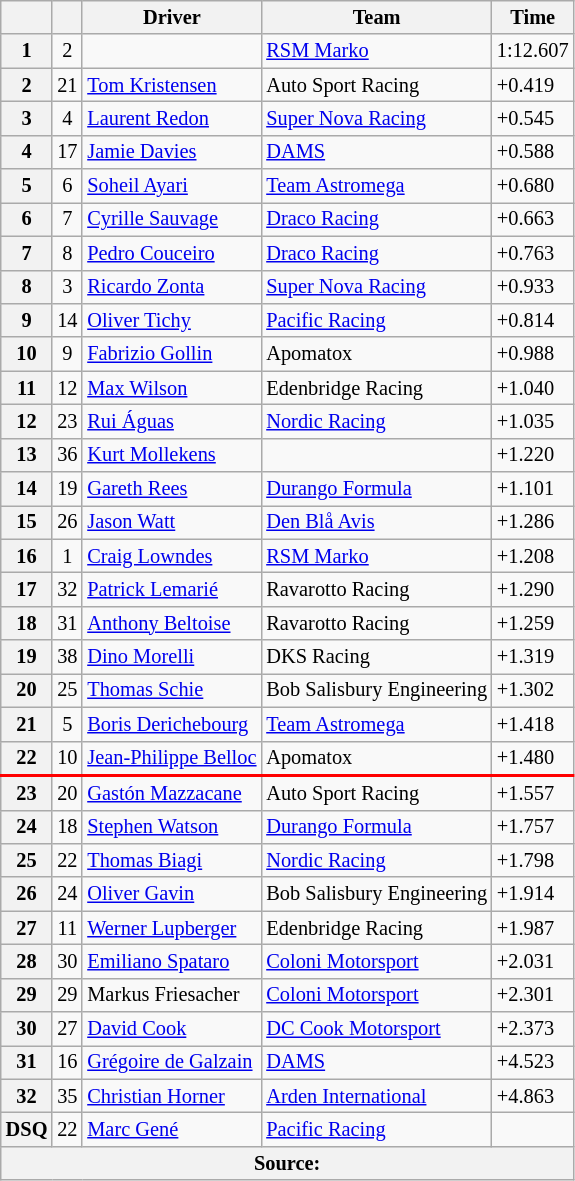<table class="wikitable" style="font-size: 85%">
<tr>
<th></th>
<th></th>
<th>Driver</th>
<th>Team</th>
<th>Time</th>
</tr>
<tr>
<th>1</th>
<td align="center">2</td>
<td></td>
<td><a href='#'>RSM Marko</a></td>
<td>1:12.607</td>
</tr>
<tr>
<th>2</th>
<td align="center">21</td>
<td> <a href='#'>Tom Kristensen</a></td>
<td>Auto Sport Racing</td>
<td>+0.419</td>
</tr>
<tr>
<th>3</th>
<td align="center">4</td>
<td> <a href='#'>Laurent Redon</a></td>
<td><a href='#'>Super Nova Racing</a></td>
<td>+0.545</td>
</tr>
<tr>
<th>4</th>
<td align="center">17</td>
<td> <a href='#'>Jamie Davies</a></td>
<td><a href='#'>DAMS</a></td>
<td>+0.588</td>
</tr>
<tr>
<th>5</th>
<td align="center">6</td>
<td> <a href='#'>Soheil Ayari</a></td>
<td><a href='#'>Team Astromega</a></td>
<td>+0.680</td>
</tr>
<tr>
<th>6</th>
<td align="center">7</td>
<td> <a href='#'>Cyrille Sauvage</a></td>
<td><a href='#'>Draco Racing</a></td>
<td>+0.663</td>
</tr>
<tr>
<th>7</th>
<td align="center">8</td>
<td> <a href='#'>Pedro Couceiro</a></td>
<td><a href='#'>Draco Racing</a></td>
<td>+0.763</td>
</tr>
<tr>
<th>8</th>
<td align="center">3</td>
<td> <a href='#'>Ricardo Zonta</a></td>
<td><a href='#'>Super Nova Racing</a></td>
<td>+0.933</td>
</tr>
<tr>
<th>9</th>
<td align="center">14</td>
<td> <a href='#'>Oliver Tichy</a></td>
<td><a href='#'>Pacific Racing</a></td>
<td>+0.814</td>
</tr>
<tr>
<th>10</th>
<td align="center">9</td>
<td> <a href='#'>Fabrizio Gollin</a></td>
<td>Apomatox</td>
<td>+0.988</td>
</tr>
<tr>
<th>11</th>
<td align="center">12</td>
<td> <a href='#'>Max Wilson</a></td>
<td>Edenbridge Racing</td>
<td>+1.040</td>
</tr>
<tr>
<th>12</th>
<td align="center">23</td>
<td> <a href='#'>Rui Águas</a></td>
<td><a href='#'>Nordic Racing</a></td>
<td>+1.035</td>
</tr>
<tr>
<th>13</th>
<td align="center">36</td>
<td> <a href='#'>Kurt Mollekens</a></td>
<td></td>
<td>+1.220</td>
</tr>
<tr>
<th>14</th>
<td align="center">19</td>
<td> <a href='#'>Gareth Rees</a></td>
<td><a href='#'>Durango Formula</a></td>
<td>+1.101</td>
</tr>
<tr>
<th>15</th>
<td align="center">26</td>
<td> <a href='#'>Jason Watt</a></td>
<td><a href='#'>Den Blå Avis</a></td>
<td>+1.286</td>
</tr>
<tr>
<th>16</th>
<td align="center">1</td>
<td> <a href='#'>Craig Lowndes</a></td>
<td><a href='#'>RSM Marko</a></td>
<td>+1.208</td>
</tr>
<tr>
<th>17</th>
<td align="center">32</td>
<td> <a href='#'>Patrick Lemarié</a></td>
<td>Ravarotto Racing</td>
<td>+1.290</td>
</tr>
<tr>
<th>18</th>
<td align="center">31</td>
<td> <a href='#'>Anthony Beltoise</a></td>
<td>Ravarotto Racing</td>
<td>+1.259</td>
</tr>
<tr>
<th>19</th>
<td align="center">38</td>
<td> <a href='#'>Dino Morelli</a></td>
<td>DKS Racing</td>
<td>+1.319</td>
</tr>
<tr>
<th>20</th>
<td align="center">25</td>
<td> <a href='#'>Thomas Schie</a></td>
<td>Bob Salisbury Engineering</td>
<td>+1.302</td>
</tr>
<tr>
<th>21</th>
<td align="center">5</td>
<td> <a href='#'>Boris Derichebourg</a></td>
<td><a href='#'>Team Astromega</a></td>
<td>+1.418</td>
</tr>
<tr>
<th>22</th>
<td align="center">10</td>
<td> <a href='#'>Jean-Philippe Belloc</a></td>
<td>Apomatox</td>
<td>+1.480</td>
</tr>
<tr style="border-top: solid 2.5px red;">
<th>23</th>
<td align="center">20</td>
<td> <a href='#'>Gastón Mazzacane</a></td>
<td>Auto Sport Racing</td>
<td>+1.557</td>
</tr>
<tr>
<th>24</th>
<td align="center">18</td>
<td> <a href='#'>Stephen Watson</a></td>
<td><a href='#'>Durango Formula</a></td>
<td>+1.757</td>
</tr>
<tr>
<th>25</th>
<td align="center">22</td>
<td> <a href='#'>Thomas Biagi</a></td>
<td><a href='#'>Nordic Racing</a></td>
<td>+1.798</td>
</tr>
<tr>
<th>26</th>
<td align="center">24</td>
<td> <a href='#'>Oliver Gavin</a></td>
<td>Bob Salisbury Engineering</td>
<td>+1.914</td>
</tr>
<tr>
<th>27</th>
<td align="center">11</td>
<td> <a href='#'>Werner Lupberger</a></td>
<td>Edenbridge Racing</td>
<td>+1.987</td>
</tr>
<tr>
<th>28</th>
<td align="center">30</td>
<td> <a href='#'>Emiliano Spataro</a></td>
<td><a href='#'>Coloni Motorsport</a></td>
<td>+2.031</td>
</tr>
<tr>
<th>29</th>
<td align="center">29</td>
<td> Markus Friesacher</td>
<td><a href='#'>Coloni Motorsport</a></td>
<td>+2.301</td>
</tr>
<tr>
<th>30</th>
<td align="center">27</td>
<td> <a href='#'>David Cook</a></td>
<td><a href='#'>DC Cook Motorsport</a></td>
<td>+2.373</td>
</tr>
<tr>
<th>31</th>
<td align="center">16</td>
<td> <a href='#'>Grégoire de Galzain</a></td>
<td><a href='#'>DAMS</a></td>
<td>+4.523</td>
</tr>
<tr>
<th>32</th>
<td align="center">35</td>
<td> <a href='#'>Christian Horner</a></td>
<td><a href='#'>Arden International</a></td>
<td>+4.863</td>
</tr>
<tr>
<th>DSQ</th>
<td align="center">22</td>
<td> <a href='#'>Marc Gené</a></td>
<td><a href='#'>Pacific Racing</a></td>
<td></td>
</tr>
<tr>
<th colspan="5">Source:</th>
</tr>
</table>
